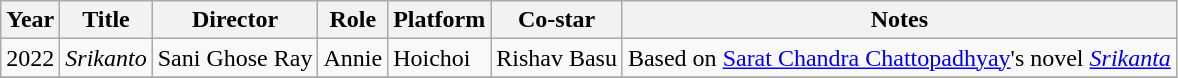<table class= "wikitable sortable">
<tr>
<th>Year</th>
<th>Title</th>
<th>Director</th>
<th>Role</th>
<th>Platform</th>
<th>Co-star</th>
<th>Notes</th>
</tr>
<tr>
<td>2022</td>
<td><em>Srikanto</em></td>
<td>Sani Ghose Ray</td>
<td>Annie</td>
<td>Hoichoi</td>
<td>Rishav Basu</td>
<td>Based on <a href='#'>Sarat Chandra Chattopadhyay</a>'s novel <em><a href='#'>Srikanta</a></em></td>
</tr>
<tr>
</tr>
</table>
